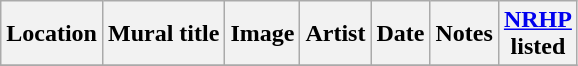<table class="wikitable sortable">
<tr>
<th>Location</th>
<th>Mural title</th>
<th>Image</th>
<th>Artist</th>
<th>Date</th>
<th>Notes</th>
<th><a href='#'>NRHP</a><br>listed</th>
</tr>
<tr>
</tr>
</table>
